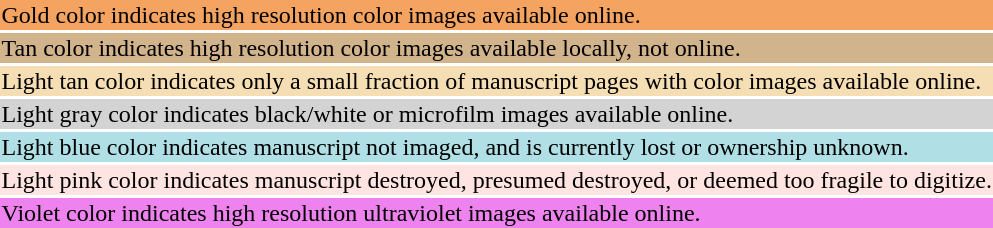<table style="background:transparent">
<tr>
<td bgcolor="sandybrown">Gold color indicates high resolution color images available online.</td>
</tr>
<tr>
<td bgcolor="tan">Tan color indicates high resolution color images available locally, not online.</td>
</tr>
<tr>
<td bgcolor="wheat">Light tan color indicates only a small fraction of manuscript pages with color images available online.</td>
</tr>
<tr>
<td bgcolor="lightgray">Light gray color indicates black/white or microfilm images available online.</td>
</tr>
<tr>
<td bgcolor="powderblue">Light blue color indicates manuscript not imaged, and is currently lost or ownership unknown.</td>
</tr>
<tr>
<td bgcolor="mistyrose">Light pink color indicates manuscript destroyed, presumed destroyed, or deemed too fragile to digitize.</td>
</tr>
<tr>
<td bgcolor="violet">Violet color indicates high resolution ultraviolet images available online.</td>
</tr>
</table>
